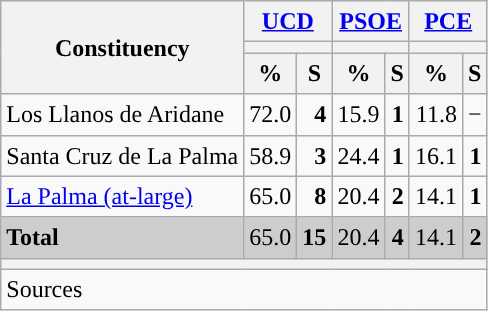<table class="wikitable sortable" style="text-align:right; line-height:20px;">
<tr>
<th rowspan="3">Constituency</th>
<th colspan="2" width="30px" class="unsortable"><a href='#'>UCD</a></th>
<th colspan="2" width="30px" class="unsortable"><a href='#'>PSOE</a></th>
<th colspan="2" width="30px" class="unsortable"><a href='#'>PCE</a></th>
</tr>
<tr>
<th colspan="2" style="background:"></th>
<th colspan="2" style="background:"></th>
<th colspan="2" style="background:"></th>
</tr>
<tr>
<th data-sort-type="number">%</th>
<th data-sort-type="number">S</th>
<th data-sort-type="number">%</th>
<th data-sort-type="number">S</th>
<th data-sort-type="number">%</th>
<th data-sort-type="number">S</th>
</tr>
<tr>
<td align="left">Los Llanos de Aridane</td>
<td style="background:">72.0</td>
<td><strong>4</strong></td>
<td>15.9</td>
<td><strong>1</strong></td>
<td>11.8</td>
<td>−</td>
</tr>
<tr>
<td align="left">Santa Cruz de La Palma</td>
<td style="background:">58.9</td>
<td><strong>3</strong></td>
<td>24.4</td>
<td><strong>1</strong></td>
<td>16.1</td>
<td><strong>1</strong></td>
</tr>
<tr>
<td align="left"><a href='#'>La Palma (at-large)</a></td>
<td style="background:">65.0</td>
<td><strong>8</strong></td>
<td>20.4</td>
<td><strong>2</strong></td>
<td>14.1</td>
<td><strong>1</strong></td>
</tr>
<tr style="background:#CDCDCD;">
<td align="left"><strong>Total</strong></td>
<td style="background:">65.0</td>
<td><strong>15</strong></td>
<td>20.4</td>
<td><strong>4</strong></td>
<td>14.1</td>
<td><strong>2</strong></td>
</tr>
<tr>
<th colspan="7"></th>
</tr>
<tr>
<th style="text-align:left; font-weight:normal; background:#F9F9F9" colspan="7">Sources</th>
</tr>
</table>
